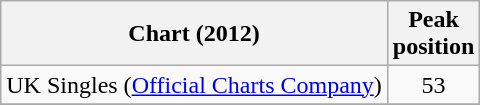<table class="wikitable sortable">
<tr>
<th>Chart (2012)</th>
<th>Peak<br>position</th>
</tr>
<tr>
<td>UK Singles (<a href='#'>Official Charts Company</a>)</td>
<td style="text-align:center;">53</td>
</tr>
<tr>
</tr>
</table>
